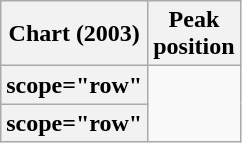<table class="wikitable sortable plainrowheaders" style="text-align:center">
<tr>
<th scope="col">Chart (2003)</th>
<th scope="col">Peak<br>position</th>
</tr>
<tr>
<th>scope="row" </th>
</tr>
<tr>
<th>scope="row" </th>
</tr>
</table>
